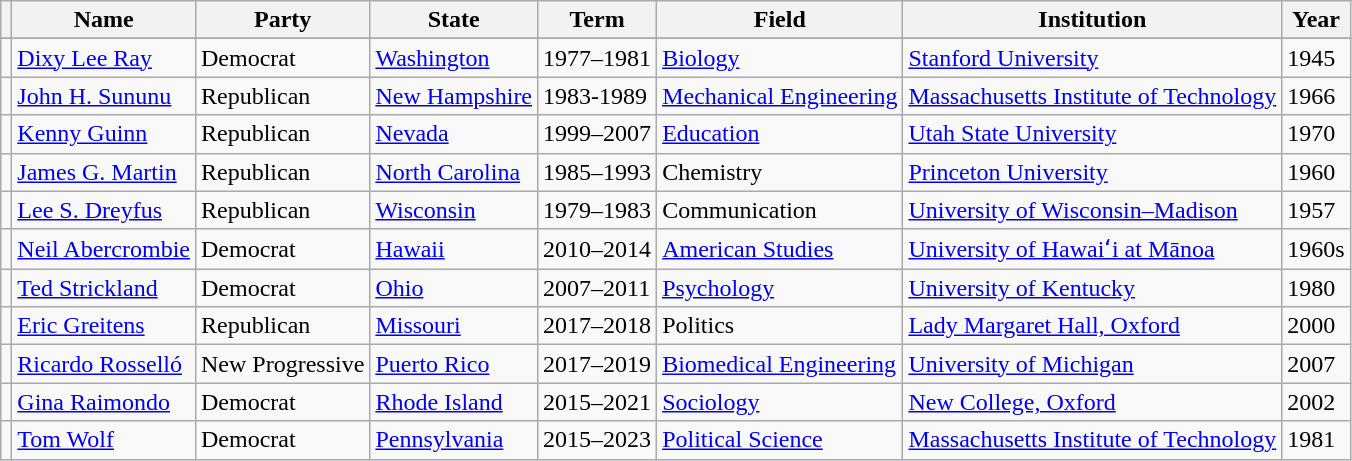<table class="wikitable sortable">
<tr>
<th></th>
<th>Name</th>
<th>Party</th>
<th>State</th>
<th>Term</th>
<th>Field</th>
<th>Institution</th>
<th>Year</th>
</tr>
<tr>
</tr>
<tr>
<td></td>
<td><a href='#'>Dixy Lee Ray</a></td>
<td>Democrat</td>
<td><a href='#'>Washington</a></td>
<td>1977–1981</td>
<td><a href='#'>Biology</a></td>
<td><a href='#'>Stanford University</a></td>
<td>1945</td>
</tr>
<tr>
<td></td>
<td><a href='#'>John H. Sununu</a></td>
<td>Republican</td>
<td><a href='#'>New Hampshire</a></td>
<td>1983-1989</td>
<td><a href='#'>Mechanical Engineering</a></td>
<td><a href='#'>Massachusetts Institute of Technology</a></td>
<td>1966</td>
</tr>
<tr>
<td></td>
<td><a href='#'>Kenny Guinn</a></td>
<td>Republican</td>
<td><a href='#'>Nevada</a></td>
<td>1999–2007</td>
<td><a href='#'>Education</a></td>
<td><a href='#'>Utah State University</a></td>
<td>1970</td>
</tr>
<tr>
<td></td>
<td><a href='#'>James G. Martin</a></td>
<td>Republican</td>
<td><a href='#'>North Carolina</a></td>
<td>1985–1993</td>
<td>Chemistry</td>
<td><a href='#'>Princeton University</a></td>
<td>1960</td>
</tr>
<tr>
<td></td>
<td><a href='#'>Lee S. Dreyfus</a></td>
<td>Republican</td>
<td><a href='#'>Wisconsin</a></td>
<td>1979–1983</td>
<td>Communication</td>
<td><a href='#'>University of Wisconsin–Madison</a></td>
<td>1957</td>
</tr>
<tr>
<td></td>
<td><a href='#'>Neil Abercrombie</a></td>
<td>Democrat</td>
<td><a href='#'>Hawaii</a></td>
<td>2010–2014</td>
<td><a href='#'>American Studies</a></td>
<td><a href='#'>University of Hawaiʻi at Mānoa</a></td>
<td>1960s</td>
</tr>
<tr>
<td></td>
<td><a href='#'>Ted Strickland</a></td>
<td>Democrat</td>
<td><a href='#'>Ohio</a></td>
<td>2007–2011</td>
<td><a href='#'>Psychology</a></td>
<td><a href='#'>University of Kentucky</a></td>
<td>1980</td>
</tr>
<tr>
<td></td>
<td><a href='#'>Eric Greitens</a></td>
<td>Republican</td>
<td><a href='#'>Missouri</a></td>
<td>2017–2018</td>
<td>Politics</td>
<td><a href='#'>Lady Margaret Hall, Oxford</a></td>
<td>2000</td>
</tr>
<tr>
<td></td>
<td><a href='#'>Ricardo Rosselló</a></td>
<td>New Progressive</td>
<td><a href='#'>Puerto Rico</a></td>
<td>2017–2019</td>
<td><a href='#'>Biomedical Engineering</a></td>
<td><a href='#'>University of Michigan</a></td>
<td>2007</td>
</tr>
<tr>
<td></td>
<td><a href='#'>Gina Raimondo</a></td>
<td>Democrat</td>
<td><a href='#'>Rhode Island</a></td>
<td>2015–2021</td>
<td><a href='#'>Sociology</a></td>
<td><a href='#'>New College, Oxford</a></td>
<td>2002</td>
</tr>
<tr>
<td></td>
<td><a href='#'>Tom Wolf</a></td>
<td>Democrat</td>
<td><a href='#'>Pennsylvania</a></td>
<td>2015–2023</td>
<td><a href='#'>Political Science</a></td>
<td><a href='#'>Massachusetts Institute of Technology</a></td>
<td>1981</td>
</tr>
</table>
